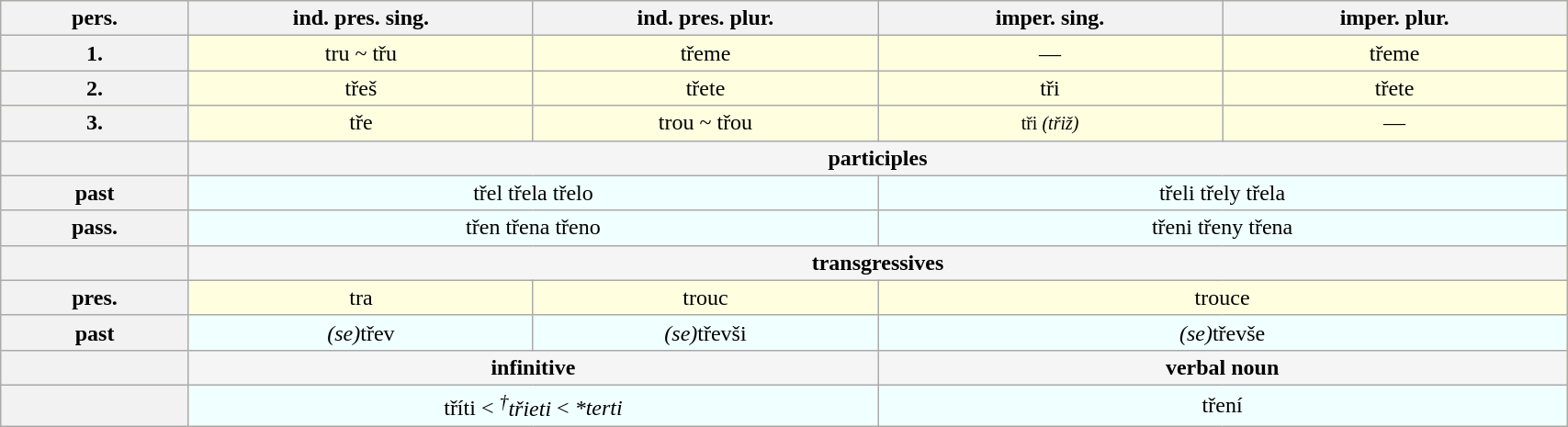<table class="wikitable" border="1" width=90% style="text-align:center; background:lightyellow">
<tr>
<th>pers.</th>
<th width=22%>ind. pres. sing.</th>
<th width=22%>ind. pres. plur.</th>
<th width=22%>imper. sing.</th>
<th width=22%>imper. plur.</th>
</tr>
<tr>
<th>1.</th>
<td>tru ~ třu</td>
<td>třeme</td>
<td style="background:lightyellow">—</td>
<td style="background:lightyellow">třeme</td>
</tr>
<tr>
<th>2.</th>
<td>třeš</td>
<td>třete</td>
<td style="background:lightyellow">tři</td>
<td style="background:lightyellow">třete</td>
</tr>
<tr>
<th>3.</th>
<td>tře</td>
<td>trou ~ třou</td>
<td style="background:lightyellow"><small>tři <em>(třiž)</em></small></td>
<td style="background:lightyellow">—</td>
</tr>
<tr style="font-weight:bold; background:whitesmoke">
<th> </th>
<td colspan=4>participles</td>
</tr>
<tr style="background:azure">
<th>past</th>
<td colspan=2>třel třela třelo</td>
<td colspan=2>třeli třely třela</td>
</tr>
<tr style="background:azure">
<th>pass.</th>
<td colspan=2>třen třena třeno</td>
<td colspan=2>třeni třeny třena</td>
</tr>
<tr style="font-weight:bold; background:whitesmoke">
<th> </th>
<td colspan=4>transgressives</td>
</tr>
<tr>
<th>pres.</th>
<td>tra</td>
<td>trouc</td>
<td colspan=2>trouce</td>
</tr>
<tr style="background:azure">
<th>past</th>
<td><em>(se)</em>třev</td>
<td><em>(se)</em>třevši</td>
<td colspan=2><em>(se)</em>třevše</td>
</tr>
<tr style="font-weight:bold; background:whitesmoke">
<th> </th>
<td colspan=2>infinitive</td>
<td colspan=2>verbal noun</td>
</tr>
<tr style="background:azure">
<th> </th>
<td colspan=2>tříti < <em><sup>†</sup>třieti</em> < <em>*terti</em></td>
<td colspan=2>tření</td>
</tr>
</table>
